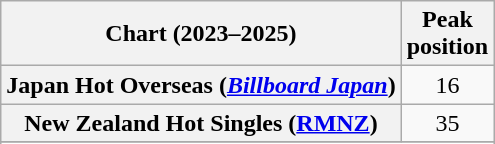<table class="wikitable sortable plainrowheaders" style="text-align:center">
<tr>
<th scope="col">Chart (2023–2025)</th>
<th scope="col">Peak<br>position</th>
</tr>
<tr>
<th scope="row">Japan Hot Overseas (<em><a href='#'>Billboard Japan</a></em>)</th>
<td>16</td>
</tr>
<tr>
<th scope="row">New Zealand Hot Singles (<a href='#'>RMNZ</a>)</th>
<td>35</td>
</tr>
<tr>
</tr>
<tr>
</tr>
<tr>
</tr>
<tr>
</tr>
<tr>
</tr>
</table>
